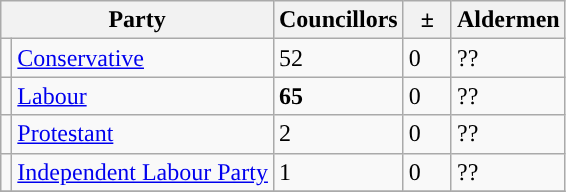<table class="wikitable">
<tr>
<th colspan="2">Party</th>
<th>Councillors</th>
<th>  ±  </th>
<th>Aldermen</th>
</tr>
<tr>
<td style="background-color: "></td>
<td><a href='#'>Conservative</a></td>
<td>52</td>
<td>0</td>
<td>??</td>
</tr>
<tr>
<td style="background-color: "></td>
<td><a href='#'>Labour</a></td>
<td><strong>65</strong></td>
<td>0</td>
<td>??</td>
</tr>
<tr>
<td style="background-color: "></td>
<td><a href='#'>Protestant</a></td>
<td>2</td>
<td>0</td>
<td>??</td>
</tr>
<tr>
<td style="background-color: "></td>
<td><a href='#'>Independent Labour Party</a></td>
<td>1</td>
<td>0</td>
<td>??</td>
</tr>
<tr>
</tr>
</table>
